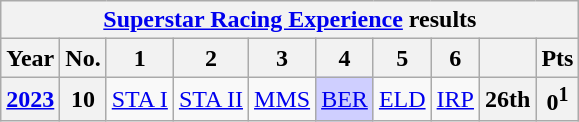<table class="wikitable" style="text-align:center">
<tr>
<th colspan=10><a href='#'>Superstar Racing Experience</a> results</th>
</tr>
<tr>
<th>Year</th>
<th>No.</th>
<th>1</th>
<th>2</th>
<th>3</th>
<th>4</th>
<th>5</th>
<th>6</th>
<th></th>
<th>Pts</th>
</tr>
<tr>
<th><a href='#'>2023</a></th>
<th>10</th>
<td><a href='#'>STA I</a></td>
<td><a href='#'>STA II</a></td>
<td><a href='#'>MMS</a></td>
<td style="background:#CFCFFF;"><a href='#'>BER</a><br></td>
<td><a href='#'>ELD</a></td>
<td><a href='#'>IRP</a></td>
<th>26th</th>
<th>0<sup>1</sup></th>
</tr>
</table>
